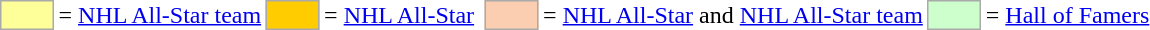<table>
<tr>
<td style="background-color:#FFFF99; border:1px solid #aaaaaa; width:2em;"></td>
<td>= <a href='#'>NHL All-Star team</a></td>
<td style="background-color:#FFCC00; border:1px solid #aaaaaa; width:2em;"></td>
<td>= <a href='#'>NHL All-Star</a></td>
<td></td>
<td style="background-color:#FBCEB1; border:1px solid #aaaaaa; width:2em;"></td>
<td>= <a href='#'>NHL All-Star</a>  and <a href='#'>NHL All-Star team</a></td>
<td style="background-color:#CCFFCC; border:1px solid #aaaaaa; width:2em;"></td>
<td>= <a href='#'>Hall of Famers</a></td>
</tr>
</table>
